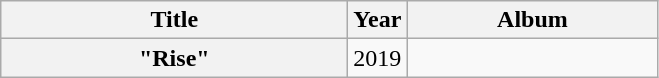<table class="wikitable plainrowheaders" style="text-align:center;">
<tr>
<th scope="col" style="width:14em;">Title</th>
<th scope="col">Year</th>
<th scope="col" style="width:10em;">Album</th>
</tr>
<tr>
<th scope="row">"Rise"<br></th>
<td>2019</td>
<td></td>
</tr>
</table>
